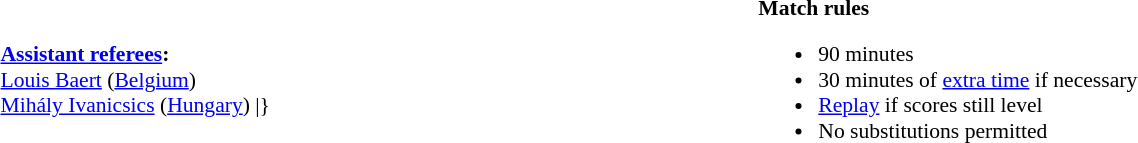<table style="width:100%; font-size:90%;">
<tr>
<td><br><strong><a href='#'>Assistant referees</a>:</strong>
<br><a href='#'>Louis Baert</a> (<a href='#'>Belgium</a>)
<br><a href='#'>Mihály Ivanicsics</a> (<a href='#'>Hungary</a>)
<includeonly>|}</includeonly></td>
<td style="width:60%; vertical-align:top;"><br><strong>Match rules</strong><ul><li>90 minutes</li><li>30 minutes of <a href='#'>extra time</a> if necessary</li><li><a href='#'>Replay</a> if scores still level</li><li>No substitutions permitted</li></ul></td>
</tr>
</table>
